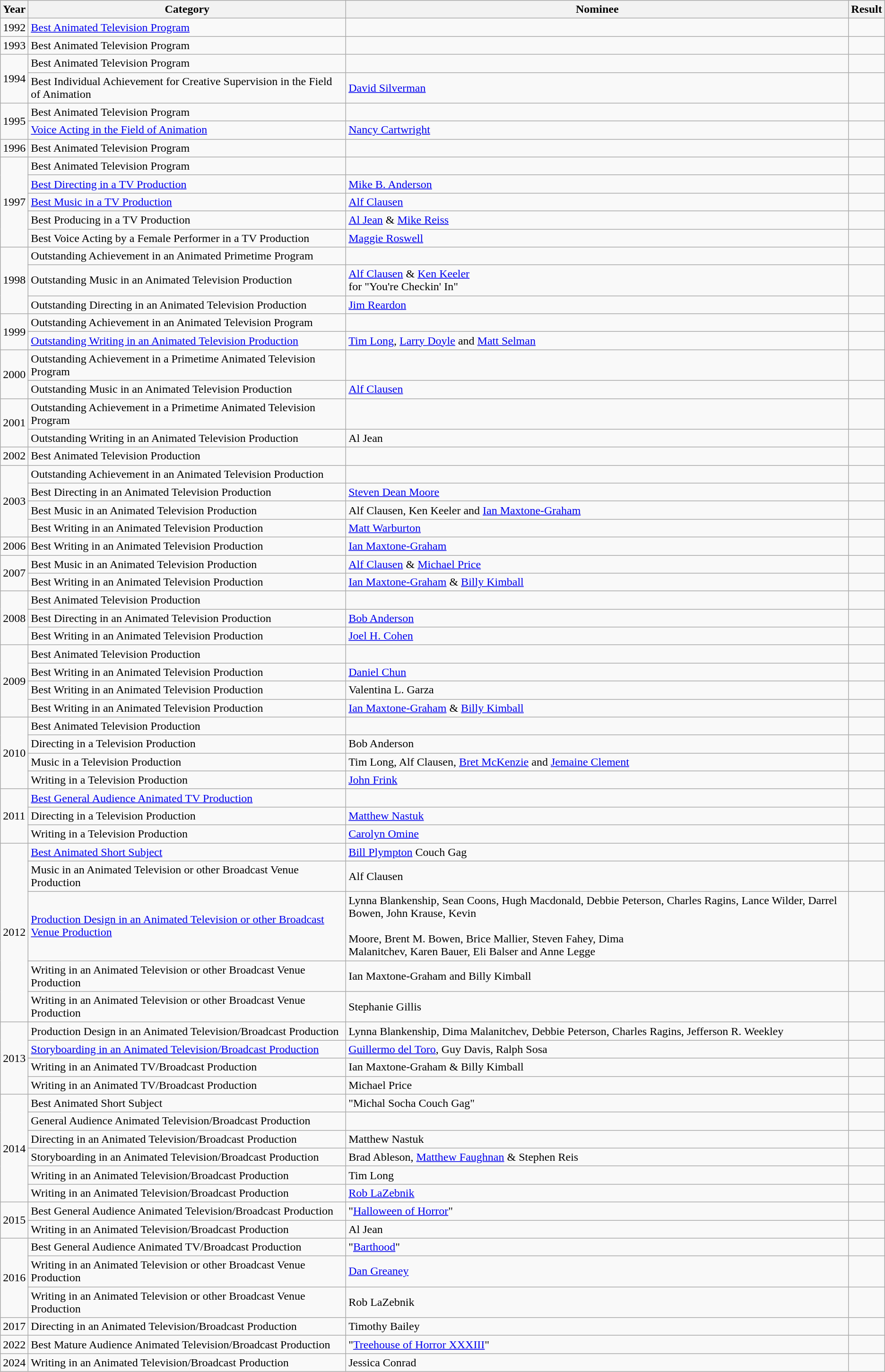<table class="wikitable" "width=100%">
<tr>
<th>Year</th>
<th>Category</th>
<th>Nominee</th>
<th>Result</th>
</tr>
<tr>
<td>1992</td>
<td><a href='#'>Best Animated Television Program</a></td>
<td></td>
<td></td>
</tr>
<tr>
<td>1993</td>
<td>Best Animated Television Program</td>
<td></td>
<td></td>
</tr>
<tr>
<td rowspan="2">1994</td>
<td>Best Animated Television Program</td>
<td></td>
<td></td>
</tr>
<tr>
<td>Best Individual Achievement for Creative Supervision in the Field of Animation</td>
<td><a href='#'>David Silverman</a></td>
<td></td>
</tr>
<tr>
<td rowspan="2">1995</td>
<td>Best Animated Television Program</td>
<td></td>
<td></td>
</tr>
<tr>
<td><a href='#'>Voice Acting in the Field of Animation</a></td>
<td><a href='#'>Nancy Cartwright</a><br></td>
<td></td>
</tr>
<tr>
<td>1996</td>
<td>Best Animated Television Program</td>
<td></td>
<td></td>
</tr>
<tr>
<td rowspan="5">1997</td>
<td>Best Animated Television Program</td>
<td></td>
<td></td>
</tr>
<tr>
<td><a href='#'>Best Directing in a TV Production</a></td>
<td><a href='#'>Mike B. Anderson</a><br></td>
<td></td>
</tr>
<tr>
<td><a href='#'>Best Music in a TV Production</a></td>
<td><a href='#'>Alf Clausen</a></td>
<td></td>
</tr>
<tr>
<td>Best Producing in a TV Production</td>
<td><a href='#'>Al Jean</a> & <a href='#'>Mike Reiss</a><br></td>
<td></td>
</tr>
<tr>
<td>Best Voice Acting by a Female Performer in a TV Production</td>
<td><a href='#'>Maggie Roswell</a><br></td>
<td></td>
</tr>
<tr>
<td rowspan="3">1998</td>
<td>Outstanding Achievement in an Animated Primetime Program</td>
<td></td>
<td></td>
</tr>
<tr>
<td>Outstanding Music in an Animated Television Production</td>
<td><a href='#'>Alf Clausen</a> & <a href='#'>Ken Keeler</a><br>for "You're Checkin' In"<br></td>
<td></td>
</tr>
<tr>
<td>Outstanding Directing in an Animated Television Production</td>
<td><a href='#'>Jim Reardon</a><br></td>
<td></td>
</tr>
<tr>
<td rowspan="2">1999</td>
<td>Outstanding Achievement in an Animated Television Program</td>
<td></td>
<td></td>
</tr>
<tr>
<td><a href='#'>Outstanding Writing in an Animated Television Production</a></td>
<td><a href='#'>Tim Long</a>, <a href='#'>Larry Doyle</a> and <a href='#'>Matt Selman</a><br></td>
<td></td>
</tr>
<tr>
<td rowspan="2">2000</td>
<td>Outstanding Achievement in a Primetime Animated Television Program</td>
<td></td>
<td></td>
</tr>
<tr>
<td>Outstanding Music in an Animated Television Production</td>
<td><a href='#'>Alf Clausen</a><br></td>
<td></td>
</tr>
<tr>
<td rowspan="2">2001</td>
<td>Outstanding Achievement in a Primetime Animated Television Program</td>
<td></td>
<td></td>
</tr>
<tr>
<td>Outstanding Writing in an Animated Television Production</td>
<td>Al Jean<br></td>
<td></td>
</tr>
<tr>
<td>2002</td>
<td>Best Animated Television Production</td>
<td></td>
<td></td>
</tr>
<tr>
<td rowspan="4">2003</td>
<td>Outstanding Achievement in an Animated Television Production</td>
<td></td>
<td></td>
</tr>
<tr>
<td>Best Directing in an Animated Television Production</td>
<td><a href='#'>Steven Dean Moore</a><br></td>
<td></td>
</tr>
<tr>
<td>Best Music in an Animated Television Production</td>
<td>Alf Clausen, Ken Keeler and <a href='#'>Ian Maxtone-Graham</a><br></td>
<td></td>
</tr>
<tr>
<td>Best Writing in an Animated Television Production</td>
<td><a href='#'>Matt Warburton</a><br></td>
<td></td>
</tr>
<tr>
<td>2006</td>
<td>Best Writing in an Animated Television Production</td>
<td><a href='#'>Ian Maxtone-Graham</a><br></td>
<td></td>
</tr>
<tr>
<td rowspan="2">2007</td>
<td>Best Music in an Animated Television Production</td>
<td><a href='#'>Alf Clausen</a> & <a href='#'>Michael Price</a><br></td>
<td></td>
</tr>
<tr>
<td>Best Writing in an Animated Television Production</td>
<td><a href='#'>Ian Maxtone-Graham</a> & <a href='#'>Billy Kimball</a><br></td>
<td></td>
</tr>
<tr>
<td rowspan="3">2008</td>
<td>Best Animated Television Production</td>
<td></td>
<td></td>
</tr>
<tr>
<td>Best Directing in an Animated Television Production</td>
<td><a href='#'>Bob Anderson</a><br></td>
<td></td>
</tr>
<tr>
<td>Best Writing in an Animated Television Production</td>
<td><a href='#'>Joel H. Cohen</a><br></td>
<td></td>
</tr>
<tr>
<td rowspan="4">2009</td>
<td>Best Animated Television Production</td>
<td></td>
<td></td>
</tr>
<tr>
<td>Best Writing in an Animated Television Production</td>
<td><a href='#'>Daniel Chun</a><br></td>
<td></td>
</tr>
<tr>
<td>Best Writing in an Animated Television Production</td>
<td>Valentina L. Garza<br></td>
<td></td>
</tr>
<tr>
<td>Best Writing in an Animated Television Production</td>
<td><a href='#'>Ian Maxtone-Graham</a> & <a href='#'>Billy Kimball</a><br></td>
<td></td>
</tr>
<tr>
<td rowspan="4">2010</td>
<td>Best Animated Television Production</td>
<td></td>
<td></td>
</tr>
<tr>
<td>Directing in a Television Production</td>
<td>Bob Anderson</td>
<td></td>
</tr>
<tr>
<td>Music in a Television Production</td>
<td>Tim Long, Alf Clausen, <a href='#'>Bret McKenzie</a> and <a href='#'>Jemaine Clement</a><br></td>
<td></td>
</tr>
<tr>
<td>Writing in a Television Production</td>
<td><a href='#'>John Frink</a><br></td>
<td></td>
</tr>
<tr>
<td rowspan="3">2011</td>
<td><a href='#'>Best General Audience Animated TV Production</a></td>
<td></td>
<td></td>
</tr>
<tr>
<td>Directing in a Television Production</td>
<td><a href='#'>Matthew Nastuk</a></td>
<td></td>
</tr>
<tr>
<td>Writing in a Television Production</td>
<td><a href='#'>Carolyn Omine</a><br></td>
<td></td>
</tr>
<tr>
<td rowspan="5">2012</td>
<td><a href='#'>Best Animated Short Subject</a></td>
<td><a href='#'>Bill Plympton</a> Couch Gag<br></td>
<td></td>
</tr>
<tr>
<td>Music in an Animated Television or other Broadcast Venue Production</td>
<td>Alf Clausen<br></td>
<td></td>
</tr>
<tr>
<td><a href='#'>Production Design in an Animated Television or other Broadcast Venue Production</a></td>
<td>Lynna Blankenship, Sean Coons, Hugh Macdonald, Debbie Peterson, Charles Ragins, Lance Wilder, Darrel Bowen, John Krause, Kevin <br><br>Moore, Brent M. Bowen, Brice Mallier, Steven Fahey, Dima <br>
Malanitchev, Karen Bauer, Eli Balser and Anne Legge<br></td>
<td></td>
</tr>
<tr>
<td>Writing in an Animated Television or other Broadcast Venue Production</td>
<td>Ian Maxtone-Graham and Billy Kimball<br></td>
<td></td>
</tr>
<tr>
<td>Writing in an Animated Television or other Broadcast Venue Production</td>
<td>Stephanie Gillis<br></td>
<td></td>
</tr>
<tr>
<td rowspan="4">2013</td>
<td>Production Design in an Animated Television/Broadcast Production</td>
<td>Lynna Blankenship, Dima Malanitchev, Debbie Peterson, Charles Ragins, Jefferson R. Weekley<br></td>
<td></td>
</tr>
<tr>
<td><a href='#'>Storyboarding in an Animated Television/Broadcast Production</a></td>
<td><a href='#'>Guillermo del Toro</a>, Guy Davis, Ralph Sosa<br></td>
<td></td>
</tr>
<tr>
<td>Writing in an Animated TV/Broadcast Production</td>
<td>Ian Maxtone-Graham & Billy Kimball</td>
<td></td>
</tr>
<tr>
<td>Writing in an Animated TV/Broadcast Production</td>
<td>Michael Price</td>
<td></td>
</tr>
<tr>
<td rowspan="6">2014</td>
<td>Best Animated Short Subject</td>
<td>"Michal Socha Couch Gag"<br></td>
<td></td>
</tr>
<tr>
<td>General Audience Animated Television/Broadcast Production</td>
<td></td>
<td></td>
</tr>
<tr>
<td>Directing in an Animated Television/Broadcast Production</td>
<td>Matthew Nastuk</td>
<td></td>
</tr>
<tr>
<td>Storyboarding in an Animated Television/Broadcast Production</td>
<td>Brad Ableson, <a href='#'>Matthew Faughnan</a> & Stephen Reis</td>
<td></td>
</tr>
<tr>
<td>Writing in an Animated Television/Broadcast Production</td>
<td>Tim Long<br></td>
<td></td>
</tr>
<tr>
<td>Writing in an Animated Television/Broadcast Production</td>
<td><a href='#'>Rob LaZebnik</a><br></td>
<td></td>
</tr>
<tr>
<td rowspan="2">2015</td>
<td>Best General Audience Animated Television/Broadcast Production</td>
<td>"<a href='#'>Halloween of Horror</a>"</td>
<td></td>
</tr>
<tr>
<td>Writing in an Animated Television/Broadcast Production</td>
<td>Al Jean</td>
<td></td>
</tr>
<tr>
<td rowspan="3">2016</td>
<td>Best General Audience Animated TV/Broadcast Production</td>
<td>"<a href='#'>Barthood</a>"</td>
<td></td>
</tr>
<tr>
<td>Writing in an Animated Television or other Broadcast Venue Production</td>
<td><a href='#'>Dan Greaney</a><br></td>
<td></td>
</tr>
<tr>
<td>Writing in an Animated Television or other Broadcast Venue Production</td>
<td>Rob LaZebnik<br></td>
<td></td>
</tr>
<tr>
<td rowspan="1">2017</td>
<td>Directing in an Animated Television/Broadcast Production</td>
<td>Timothy Bailey<br></td>
<td></td>
</tr>
<tr>
<td rowspan="1">2022</td>
<td>Best Mature Audience Animated Television/Broadcast Production</td>
<td>"<a href='#'>Treehouse of Horror XXXIII</a>"</td>
<td></td>
</tr>
<tr>
<td rowspan="1">2024</td>
<td>Writing in an Animated Television/Broadcast Production</td>
<td>Jessica Conrad<br></td>
<td></td>
</tr>
</table>
